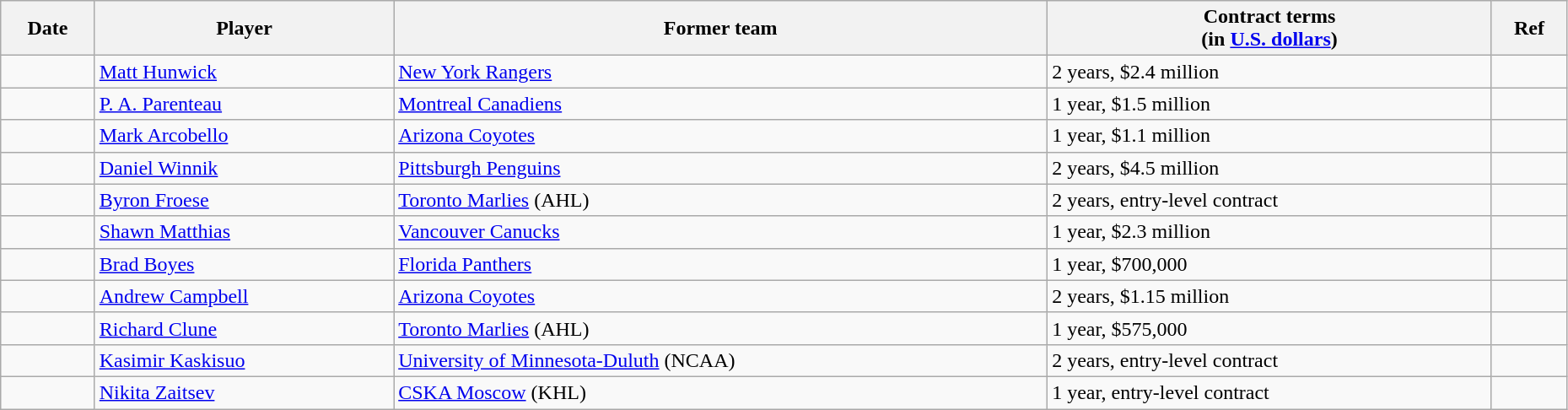<table class="wikitable" width=98%>
<tr>
<th>Date</th>
<th>Player</th>
<th>Former team</th>
<th>Contract terms<br>(in <a href='#'>U.S. dollars</a>)</th>
<th>Ref</th>
</tr>
<tr>
<td></td>
<td><a href='#'>Matt Hunwick</a></td>
<td><a href='#'>New York Rangers</a></td>
<td>2 years, $2.4 million</td>
<td></td>
</tr>
<tr>
<td></td>
<td><a href='#'>P. A. Parenteau</a></td>
<td><a href='#'>Montreal Canadiens</a></td>
<td>1 year, $1.5 million</td>
<td></td>
</tr>
<tr>
<td></td>
<td><a href='#'>Mark Arcobello</a></td>
<td><a href='#'>Arizona Coyotes</a></td>
<td>1 year, $1.1 million</td>
<td></td>
</tr>
<tr>
<td></td>
<td><a href='#'>Daniel Winnik</a></td>
<td><a href='#'>Pittsburgh Penguins</a></td>
<td>2 years, $4.5 million</td>
<td></td>
</tr>
<tr>
<td></td>
<td><a href='#'>Byron Froese</a></td>
<td><a href='#'>Toronto Marlies</a> (AHL)</td>
<td>2 years, entry-level contract</td>
<td></td>
</tr>
<tr>
<td></td>
<td><a href='#'>Shawn Matthias</a></td>
<td><a href='#'>Vancouver Canucks</a></td>
<td>1 year, $2.3 million</td>
<td></td>
</tr>
<tr>
<td></td>
<td><a href='#'>Brad Boyes</a></td>
<td><a href='#'>Florida Panthers</a></td>
<td>1 year, $700,000</td>
<td></td>
</tr>
<tr>
<td></td>
<td><a href='#'>Andrew Campbell</a></td>
<td><a href='#'>Arizona Coyotes</a></td>
<td>2 years, $1.15 million</td>
<td></td>
</tr>
<tr>
<td></td>
<td><a href='#'>Richard Clune</a></td>
<td><a href='#'>Toronto Marlies</a> (AHL)</td>
<td>1 year, $575,000</td>
<td></td>
</tr>
<tr>
<td></td>
<td><a href='#'>Kasimir Kaskisuo</a></td>
<td><a href='#'>University of Minnesota-Duluth</a> (NCAA)</td>
<td>2 years, entry-level contract</td>
<td></td>
</tr>
<tr>
<td></td>
<td><a href='#'>Nikita Zaitsev</a></td>
<td><a href='#'>CSKA Moscow</a> (KHL)</td>
<td>1 year, entry-level contract</td>
<td></td>
</tr>
</table>
